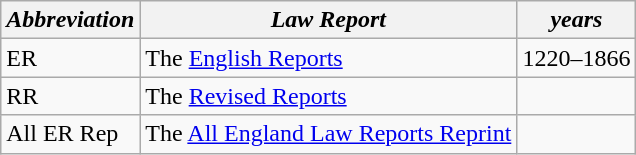<table class="wikitable">
<tr>
<th><em>Abbreviation</em></th>
<th><em>Law Report</em></th>
<th><em>years</em></th>
</tr>
<tr valign="top">
<td>ER</td>
<td>The <a href='#'>English Reports</a></td>
<td>1220–1866</td>
</tr>
<tr valign="top">
<td>RR</td>
<td>The <a href='#'>Revised Reports</a></td>
<td></td>
</tr>
<tr valign="top">
<td>All ER Rep</td>
<td>The <a href='#'>All England Law Reports Reprint</a></td>
<td></td>
</tr>
</table>
